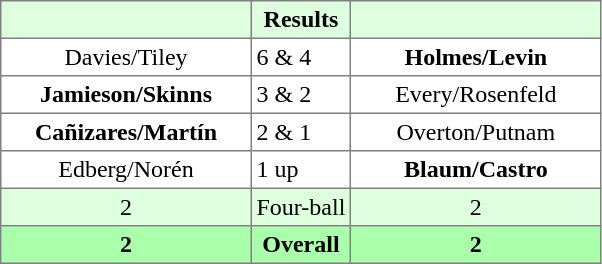<table border="1" cellpadding="3" style="border-collapse:collapse; text-align:center;">
<tr style="background:#ddffdd;">
<th width=160></th>
<th>Results</th>
<th width=160></th>
</tr>
<tr>
<td>Davies/Tiley</td>
<td align=left> 6 & 4</td>
<td><strong>Holmes/Levin</strong></td>
</tr>
<tr>
<td><strong>Jamieson/Skinns</strong></td>
<td align=left> 3 & 2</td>
<td>Every/Rosenfeld</td>
</tr>
<tr>
<td><strong>Cañizares/Martín</strong></td>
<td align=left> 2 & 1</td>
<td>Overton/Putnam</td>
</tr>
<tr>
<td>Edberg/Norén</td>
<td align=left> 1 up</td>
<td><strong>Blaum/Castro</strong></td>
</tr>
<tr style="background:#ddffdd;">
<td>2</td>
<td>Four-ball</td>
<td>2</td>
</tr>
<tr style="background:#aaffaa;">
<th>2</th>
<th>Overall</th>
<th>2</th>
</tr>
</table>
